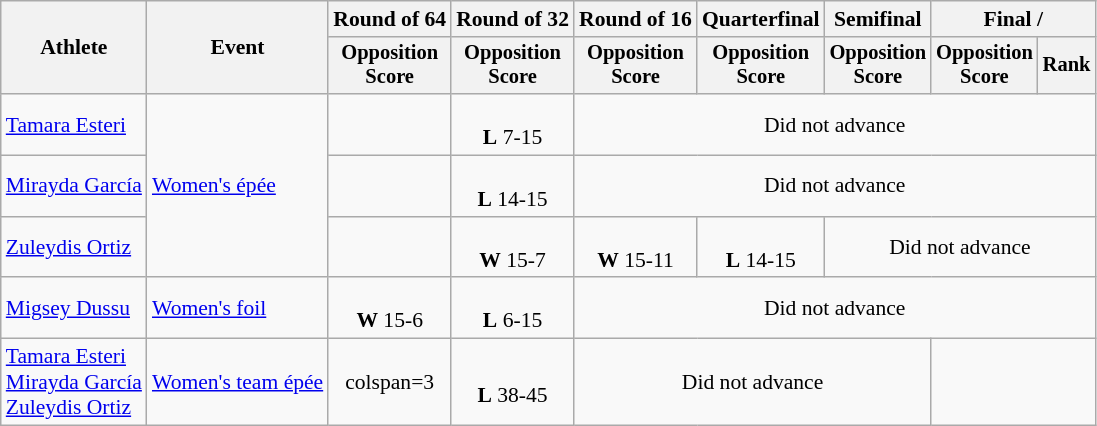<table class="wikitable" style="font-size:90%">
<tr>
<th rowspan="2">Athlete</th>
<th rowspan="2">Event</th>
<th>Round of 64</th>
<th>Round of 32</th>
<th>Round of 16</th>
<th>Quarterfinal</th>
<th>Semifinal</th>
<th colspan=2>Final / </th>
</tr>
<tr style="font-size:95%">
<th>Opposition <br> Score</th>
<th>Opposition <br> Score</th>
<th>Opposition <br> Score</th>
<th>Opposition <br> Score</th>
<th>Opposition <br> Score</th>
<th>Opposition <br> Score</th>
<th>Rank</th>
</tr>
<tr align=center>
<td align=left><a href='#'>Tamara Esteri</a></td>
<td align=left rowspan=3><a href='#'>Women's épée</a></td>
<td></td>
<td><br><strong>L</strong> 7-15</td>
<td colspan=5>Did not advance</td>
</tr>
<tr align=center>
<td align=left><a href='#'>Mirayda García</a></td>
<td></td>
<td><br><strong>L</strong> 14-15</td>
<td colspan=5>Did not advance</td>
</tr>
<tr align=center>
<td align=left><a href='#'>Zuleydis Ortiz</a></td>
<td></td>
<td><br><strong>W</strong> 15-7</td>
<td><br><strong>W</strong> 15-11</td>
<td><br><strong>L</strong> 14-15</td>
<td colspan=3>Did not advance</td>
</tr>
<tr align=center>
<td align=left><a href='#'>Migsey Dussu</a></td>
<td align=left><a href='#'>Women's foil</a></td>
<td><br><strong>W</strong> 15-6</td>
<td><br><strong>L</strong> 6-15</td>
<td colspan=5>Did not advance</td>
</tr>
<tr align=center>
<td align=left><a href='#'>Tamara Esteri</a><br> <a href='#'>Mirayda García</a><br> <a href='#'>Zuleydis Ortiz</a></td>
<td align=left><a href='#'>Women's team épée</a></td>
<td>colspan=3 </td>
<td><br><strong>L</strong> 38-45</td>
<td colspan=3>Did not advance</td>
</tr>
</table>
